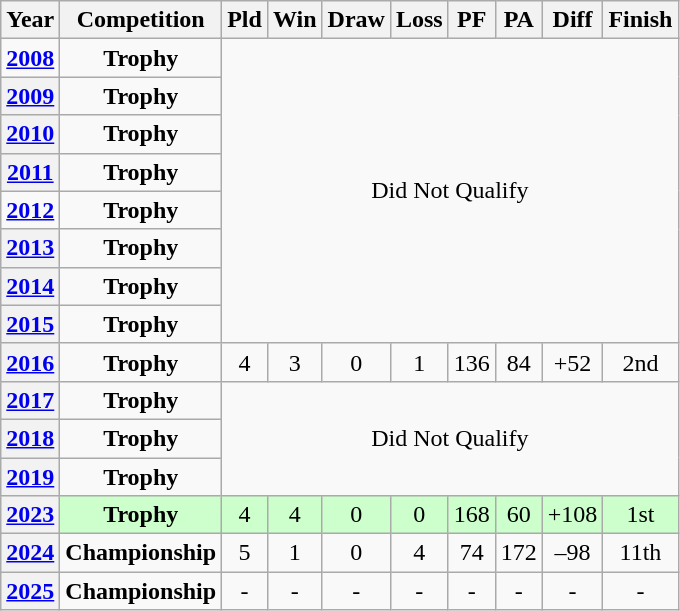<table class="wikitable" style="text-align:center">
<tr>
<th>Year</th>
<th>Competition</th>
<th>Pld</th>
<th>Win</th>
<th>Draw</th>
<th>Loss</th>
<th>PF</th>
<th>PA</th>
<th>Diff</th>
<th>Finish</th>
</tr>
<tr>
<td><strong><a href='#'>2008</a></strong></td>
<td><strong>Trophy</strong></td>
<td rowspan=8 colspan=8>Did Not Qualify</td>
</tr>
<tr>
<th><a href='#'>2009</a></th>
<td><strong>Trophy</strong></td>
</tr>
<tr>
<th><a href='#'>2010</a></th>
<td><strong>Trophy</strong></td>
</tr>
<tr>
<th><strong><a href='#'>2011</a></strong></th>
<td><strong>Trophy</strong></td>
</tr>
<tr>
<td><strong><a href='#'>2012</a></strong></td>
<td><strong>Trophy</strong></td>
</tr>
<tr>
<th><a href='#'>2013</a></th>
<td><strong>Trophy</strong></td>
</tr>
<tr>
<th><a href='#'>2014</a></th>
<td><strong>Trophy</strong></td>
</tr>
<tr>
<th><a href='#'>2015</a></th>
<td><strong>Trophy</strong></td>
</tr>
<tr>
<th><a href='#'>2016</a></th>
<td><strong>Trophy</strong></td>
<td>4</td>
<td>3</td>
<td>0</td>
<td>1</td>
<td>136</td>
<td>84</td>
<td>+52</td>
<td>2nd</td>
</tr>
<tr>
<th><a href='#'>2017</a></th>
<td><strong>Trophy</strong></td>
<td rowspan=3 colspan=8>Did Not Qualify</td>
</tr>
<tr>
<th><a href='#'>2018</a></th>
<td><strong>Trophy</strong></td>
</tr>
<tr>
<th><a href='#'>2019</a></th>
<td><strong>Trophy</strong></td>
</tr>
<tr bgcolor="#ccffcc">
<th><a href='#'>2023</a></th>
<td><strong>Trophy</strong></td>
<td>4</td>
<td>4</td>
<td>0</td>
<td>0</td>
<td>168</td>
<td>60</td>
<td>+108</td>
<td>1st</td>
</tr>
<tr>
<th><strong><a href='#'>2024</a></strong></th>
<td><strong>Championship</strong></td>
<td>5</td>
<td>1</td>
<td>0</td>
<td>4</td>
<td>74</td>
<td>172</td>
<td>–98</td>
<td>11th</td>
</tr>
<tr>
<th><strong><a href='#'>2025</a></strong></th>
<td><strong>Championship</strong></td>
<td>-</td>
<td>-</td>
<td>-</td>
<td>-</td>
<td>-</td>
<td>-</td>
<td>-</td>
<td>-</td>
</tr>
</table>
